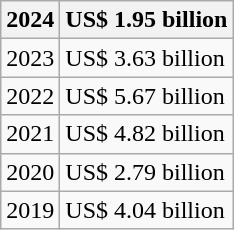<table class="wikitable">
<tr>
<th>2024</th>
<th>US$ 1.95 billion</th>
</tr>
<tr>
<td>2023</td>
<td>US$ 3.63 billion</td>
</tr>
<tr>
<td>2022</td>
<td>US$ 5.67 billion</td>
</tr>
<tr>
<td>2021</td>
<td>US$ 4.82 billion</td>
</tr>
<tr>
<td>2020</td>
<td>US$ 2.79 billion</td>
</tr>
<tr>
<td>2019</td>
<td>US$ 4.04 billion</td>
</tr>
</table>
